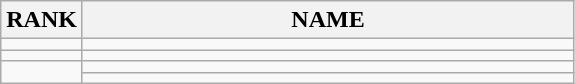<table class="wikitable">
<tr>
<th>RANK</th>
<th style="width: 20em">NAME</th>
</tr>
<tr>
<td align="center"></td>
<td></td>
</tr>
<tr>
<td align="center"></td>
<td></td>
</tr>
<tr>
<td rowspan=2 align="center"></td>
<td></td>
</tr>
<tr>
<td></td>
</tr>
</table>
